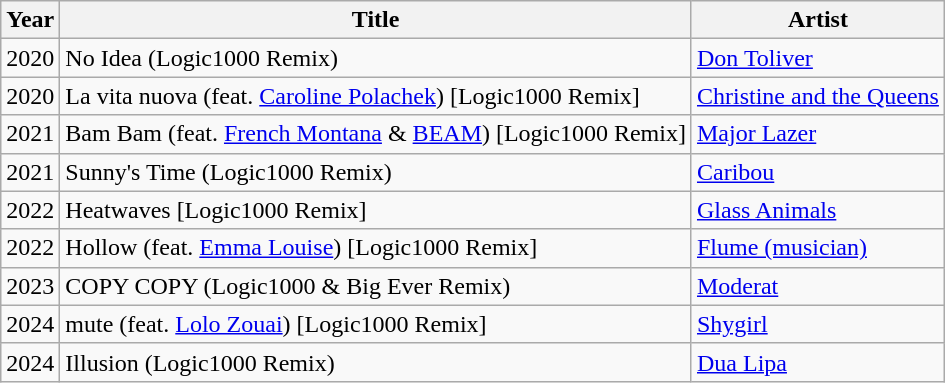<table class="wikitable" style="text-align:left;">
<tr>
<th>Year</th>
<th>Title</th>
<th>Artist</th>
</tr>
<tr>
<td>2020</td>
<td>No Idea (Logic1000 Remix)</td>
<td><a href='#'>Don Toliver</a></td>
</tr>
<tr>
<td>2020</td>
<td>La vita nuova (feat. <a href='#'>Caroline Polachek</a>) [Logic1000 Remix]</td>
<td><a href='#'>Christine and the Queens</a></td>
</tr>
<tr>
<td>2021</td>
<td>Bam Bam (feat. <a href='#'>French Montana</a> & <a href='#'>BEAM</a>) [Logic1000 Remix]</td>
<td><a href='#'>Major Lazer</a></td>
</tr>
<tr>
<td>2021</td>
<td>Sunny's Time (Logic1000 Remix)</td>
<td><a href='#'>Caribou</a></td>
</tr>
<tr>
<td>2022</td>
<td>Heatwaves [Logic1000 Remix]</td>
<td><a href='#'>Glass Animals</a></td>
</tr>
<tr>
<td>2022</td>
<td>Hollow (feat. <a href='#'>Emma Louise</a>) [Logic1000 Remix]</td>
<td><a href='#'>Flume (musician)</a></td>
</tr>
<tr>
<td>2023</td>
<td>COPY COPY (Logic1000 & Big Ever Remix)</td>
<td><a href='#'>Moderat</a></td>
</tr>
<tr>
<td>2024</td>
<td>mute (feat. <a href='#'>Lolo Zouai</a>) [Logic1000 Remix]</td>
<td><a href='#'>Shygirl</a></td>
</tr>
<tr>
<td>2024</td>
<td>Illusion (Logic1000 Remix)</td>
<td><a href='#'>Dua Lipa</a></td>
</tr>
</table>
